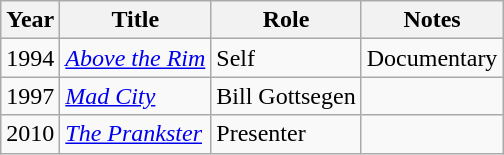<table class="wikitable sortable">
<tr>
<th>Year</th>
<th>Title</th>
<th>Role</th>
<th>Notes</th>
</tr>
<tr>
<td>1994</td>
<td><em><a href='#'>Above the Rim</a></em></td>
<td>Self</td>
<td>Documentary</td>
</tr>
<tr>
<td>1997</td>
<td><a href='#'><em>Mad City</em></a></td>
<td>Bill Gottsegen</td>
<td></td>
</tr>
<tr>
<td>2010</td>
<td><a href='#'><em>The Prankster</em></a></td>
<td>Presenter</td>
<td></td>
</tr>
</table>
